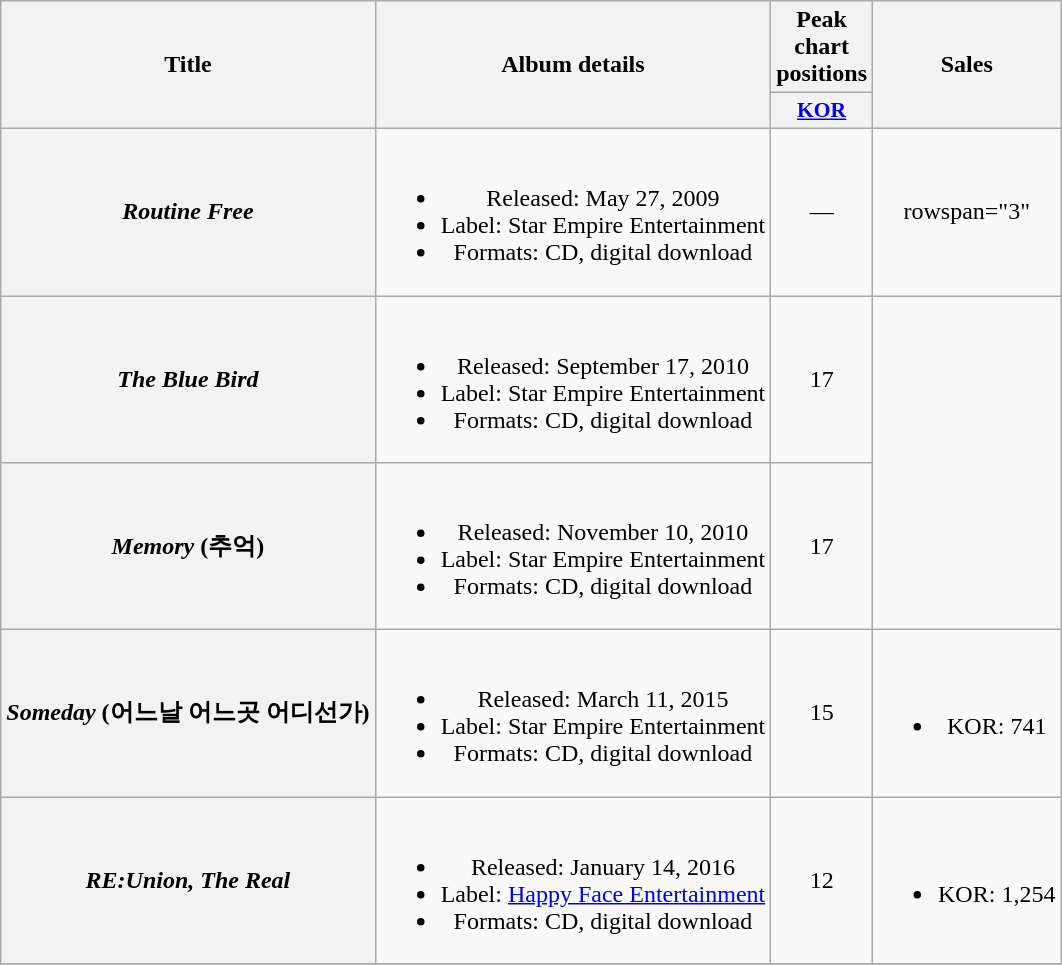<table class="wikitable plainrowheaders" style="text-align:center;">
<tr>
<th scope="col" rowspan="2">Title</th>
<th scope="col" rowspan="2">Album details</th>
<th scope="col" colspan="1">Peak chart positions</th>
<th scope="col" rowspan="2">Sales</th>
</tr>
<tr>
<th scope="col" style="width:3.5em;font-size:90%;"><a href='#'>KOR</a><br></th>
</tr>
<tr>
<th scope="row"><em>Routine Free</em></th>
<td><br><ul><li>Released: May 27, 2009</li><li>Label: Star Empire Entertainment</li><li>Formats: CD, digital download</li></ul></td>
<td>—</td>
<td>rowspan="3" </td>
</tr>
<tr>
<th scope="row"><em>The Blue Bird</em></th>
<td><br><ul><li>Released: September 17, 2010</li><li>Label: Star Empire Entertainment</li><li>Formats: CD, digital download</li></ul></td>
<td>17</td>
</tr>
<tr>
<th scope="row"><em>Memory</em> (추억)</th>
<td><br><ul><li>Released: November 10, 2010</li><li>Label: Star Empire Entertainment</li><li>Formats: CD, digital download</li></ul></td>
<td>17</td>
</tr>
<tr>
<th scope="row"><em>Someday</em> (어느날 어느곳 어디선가)</th>
<td><br><ul><li>Released: March 11, 2015</li><li>Label: Star Empire Entertainment</li><li>Formats: CD, digital download</li></ul></td>
<td>15</td>
<td><br><ul><li>KOR: 741</li></ul></td>
</tr>
<tr>
<th scope="row"><em>RE:Union, The Real</em></th>
<td><br><ul><li>Released: January 14, 2016</li><li>Label: <a href='#'>Happy Face Entertainment</a></li><li>Formats: CD, digital download</li></ul></td>
<td>12</td>
<td><br><ul><li>KOR: 1,254</li></ul></td>
</tr>
<tr>
</tr>
</table>
